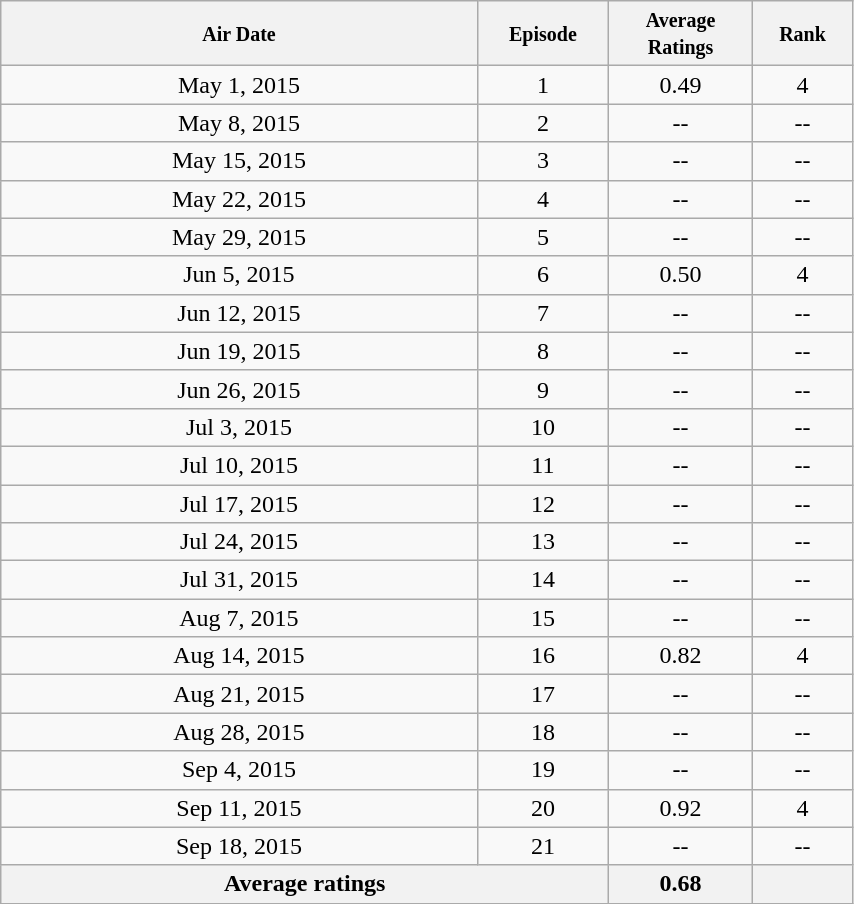<table class="wikitable" style="text-align:center;width:45%;">
<tr>
<th width="25%"><small>Air Date</small></th>
<th width="5%"><small>Episode</small></th>
<th width="6%"><small>Average Ratings</small></th>
<th width="4%"><small>Rank</small></th>
</tr>
<tr>
<td>May 1, 2015</td>
<td>1</td>
<td>0.49</td>
<td>4</td>
</tr>
<tr>
<td>May 8, 2015</td>
<td>2</td>
<td>--</td>
<td>--</td>
</tr>
<tr>
<td>May 15, 2015</td>
<td>3</td>
<td>--</td>
<td>--</td>
</tr>
<tr>
<td>May 22, 2015</td>
<td>4</td>
<td>--</td>
<td>--</td>
</tr>
<tr>
<td>May 29, 2015</td>
<td>5</td>
<td>--</td>
<td>--</td>
</tr>
<tr>
<td>Jun 5, 2015</td>
<td>6</td>
<td>0.50</td>
<td>4</td>
</tr>
<tr>
<td>Jun 12, 2015</td>
<td>7</td>
<td>--</td>
<td>--</td>
</tr>
<tr>
<td>Jun 19, 2015</td>
<td>8</td>
<td>--</td>
<td>--</td>
</tr>
<tr>
<td>Jun 26, 2015</td>
<td>9</td>
<td>--</td>
<td>--</td>
</tr>
<tr>
<td>Jul 3, 2015</td>
<td>10</td>
<td>--</td>
<td>--</td>
</tr>
<tr>
<td>Jul 10, 2015</td>
<td>11</td>
<td>--</td>
<td>--</td>
</tr>
<tr>
<td>Jul 17, 2015</td>
<td>12</td>
<td>--</td>
<td>--</td>
</tr>
<tr>
<td>Jul 24, 2015</td>
<td>13</td>
<td>--</td>
<td>--</td>
</tr>
<tr>
<td>Jul 31, 2015</td>
<td>14</td>
<td>--</td>
<td>--</td>
</tr>
<tr>
<td>Aug 7, 2015</td>
<td>15</td>
<td>--</td>
<td>--</td>
</tr>
<tr>
<td>Aug 14, 2015</td>
<td>16</td>
<td>0.82</td>
<td>4</td>
</tr>
<tr>
<td>Aug 21, 2015</td>
<td>17</td>
<td>--</td>
<td>--</td>
</tr>
<tr>
<td>Aug 28, 2015</td>
<td>18</td>
<td>--</td>
<td>--</td>
</tr>
<tr>
<td>Sep 4, 2015</td>
<td>19</td>
<td>--</td>
<td>--</td>
</tr>
<tr>
<td>Sep 11, 2015</td>
<td>20</td>
<td>0.92</td>
<td>4</td>
</tr>
<tr>
<td>Sep 18, 2015</td>
<td>21</td>
<td>--</td>
<td>--</td>
</tr>
<tr>
<th colspan="2"><strong>Average ratings</strong></th>
<th><strong>0.68</strong></th>
<th></th>
</tr>
</table>
